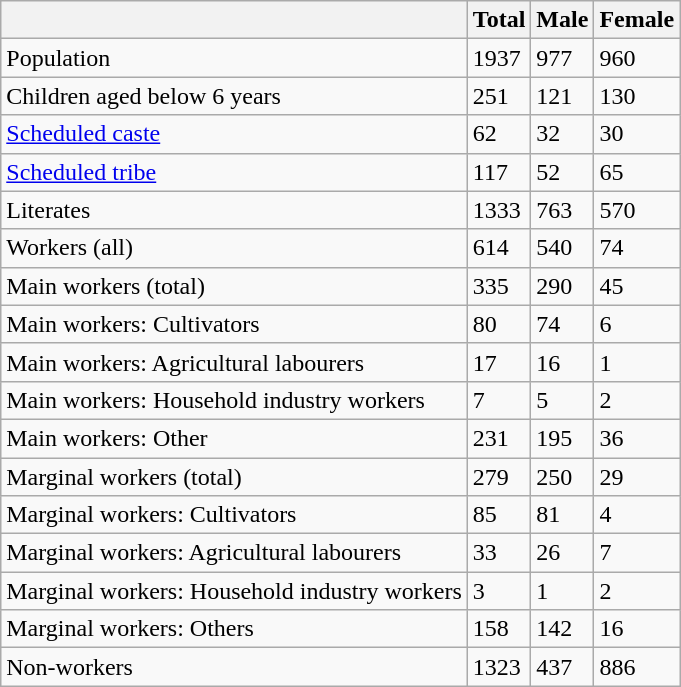<table class="wikitable sortable">
<tr>
<th></th>
<th>Total</th>
<th>Male</th>
<th>Female</th>
</tr>
<tr>
<td>Population</td>
<td>1937</td>
<td>977</td>
<td>960</td>
</tr>
<tr>
<td>Children aged below 6 years</td>
<td>251</td>
<td>121</td>
<td>130</td>
</tr>
<tr>
<td><a href='#'>Scheduled caste</a></td>
<td>62</td>
<td>32</td>
<td>30</td>
</tr>
<tr>
<td><a href='#'>Scheduled tribe</a></td>
<td>117</td>
<td>52</td>
<td>65</td>
</tr>
<tr>
<td>Literates</td>
<td>1333</td>
<td>763</td>
<td>570</td>
</tr>
<tr>
<td>Workers (all)</td>
<td>614</td>
<td>540</td>
<td>74</td>
</tr>
<tr>
<td>Main workers (total)</td>
<td>335</td>
<td>290</td>
<td>45</td>
</tr>
<tr>
<td>Main workers: Cultivators</td>
<td>80</td>
<td>74</td>
<td>6</td>
</tr>
<tr>
<td>Main workers: Agricultural labourers</td>
<td>17</td>
<td>16</td>
<td>1</td>
</tr>
<tr>
<td>Main workers: Household industry workers</td>
<td>7</td>
<td>5</td>
<td>2</td>
</tr>
<tr>
<td>Main workers: Other</td>
<td>231</td>
<td>195</td>
<td>36</td>
</tr>
<tr>
<td>Marginal workers (total)</td>
<td>279</td>
<td>250</td>
<td>29</td>
</tr>
<tr>
<td>Marginal workers: Cultivators</td>
<td>85</td>
<td>81</td>
<td>4</td>
</tr>
<tr>
<td>Marginal workers: Agricultural labourers</td>
<td>33</td>
<td>26</td>
<td>7</td>
</tr>
<tr>
<td>Marginal workers: Household industry workers</td>
<td>3</td>
<td>1</td>
<td>2</td>
</tr>
<tr>
<td>Marginal workers: Others</td>
<td>158</td>
<td>142</td>
<td>16</td>
</tr>
<tr>
<td>Non-workers</td>
<td>1323</td>
<td>437</td>
<td>886</td>
</tr>
</table>
